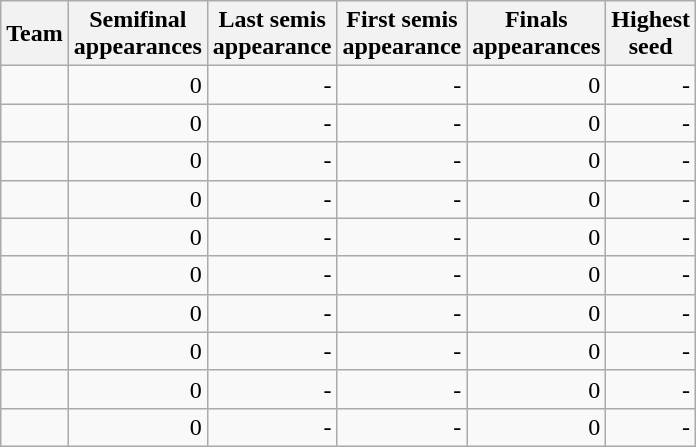<table class="sortable wikitable" style="text-align:center;">
<tr>
<th>Team</th>
<th>Semifinal<br>appearances</th>
<th>Last semis<br>appearance</th>
<th>First semis<br>appearance</th>
<th>Finals<br>appearances</th>
<th>Highest<br>seed</th>
</tr>
<tr align="right">
<td align="left"></td>
<td>0</td>
<td>-</td>
<td>-</td>
<td>0</td>
<td>-</td>
</tr>
<tr align="right">
<td align="left"></td>
<td>0</td>
<td>-</td>
<td>-</td>
<td>0</td>
<td>-</td>
</tr>
<tr align="right">
<td align="left"></td>
<td>0</td>
<td>-</td>
<td>-</td>
<td>0</td>
<td>-</td>
</tr>
<tr align="right">
<td align="left"></td>
<td>0</td>
<td>-</td>
<td>-</td>
<td>0</td>
<td>-</td>
</tr>
<tr align="right">
<td align="left"></td>
<td>0</td>
<td>-</td>
<td>-</td>
<td>0</td>
<td>-</td>
</tr>
<tr align="right">
<td align="left"></td>
<td>0</td>
<td>-</td>
<td>-</td>
<td>0</td>
<td>-</td>
</tr>
<tr align="right">
<td align="left"></td>
<td>0</td>
<td>-</td>
<td>-</td>
<td>0</td>
<td>-</td>
</tr>
<tr align="right">
<td align="left"></td>
<td>0</td>
<td>-</td>
<td>-</td>
<td>0</td>
<td>-</td>
</tr>
<tr align="right">
<td align="left"></td>
<td>0</td>
<td>-</td>
<td>-</td>
<td>0</td>
<td>-</td>
</tr>
<tr align="right">
<td align="left"></td>
<td>0</td>
<td>-</td>
<td>-</td>
<td>0</td>
<td>-</td>
</tr>
</table>
